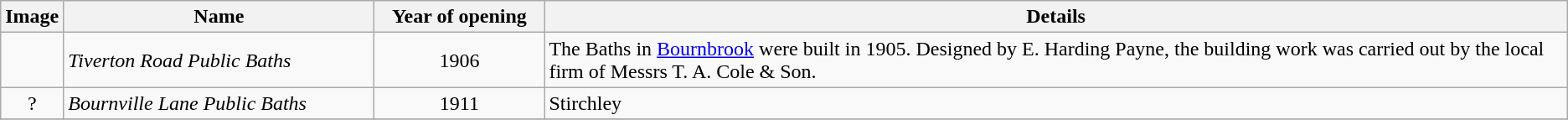<table class="wikitable unsortable">
<tr>
<th>Image</th>
<th style="width: 15em">Name</th>
<th style="width: 8em">Year of opening</th>
<th>Details</th>
</tr>
<tr>
<td align="center"></td>
<td><em>Tiverton Road Public Baths</em></td>
<td align="center">1906</td>
<td>The Baths in <a href='#'>Bournbrook</a> were built in 1905.  Designed by E. Harding Payne, the building work was carried out by the local firm of Messrs T. A. Cole & Son.</td>
</tr>
<tr>
<td align="center">?</td>
<td><em>Bournville Lane Public Baths</em></td>
<td align="center">1911</td>
<td>Stirchley</td>
</tr>
<tr>
</tr>
</table>
